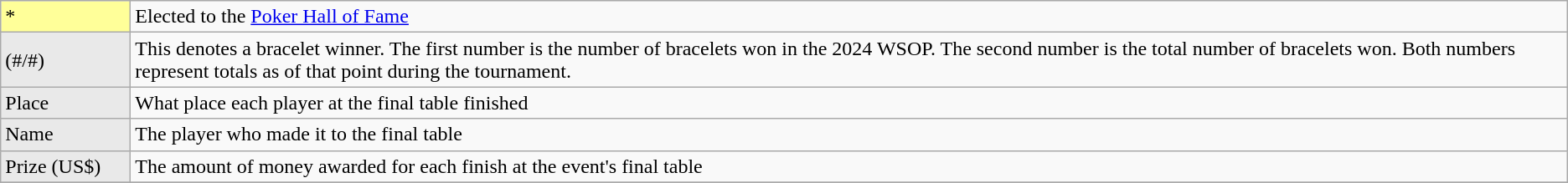<table class="wikitable">
<tr>
<td style="background-color:#FFFF99; width:6em;">*</td>
<td>Elected to the <a href='#'>Poker Hall of Fame</a></td>
</tr>
<tr>
<td style="background-color: #E9E9E9;">(#/#)</td>
<td>This denotes a bracelet winner. The first number is the number of bracelets won in the 2024 WSOP. The second number is the total number of bracelets won. Both numbers represent totals as of that point during the tournament.</td>
</tr>
<tr>
<td style="background: #E9E9E9;">Place</td>
<td>What place each player at the final table finished</td>
</tr>
<tr>
<td style="background: #E9E9E9;">Name</td>
<td>The player who made it to the final table</td>
</tr>
<tr>
<td style="background: #E9E9E9;">Prize (US$)</td>
<td>The amount of money awarded for each finish at the event's final table</td>
</tr>
<tr>
</tr>
</table>
